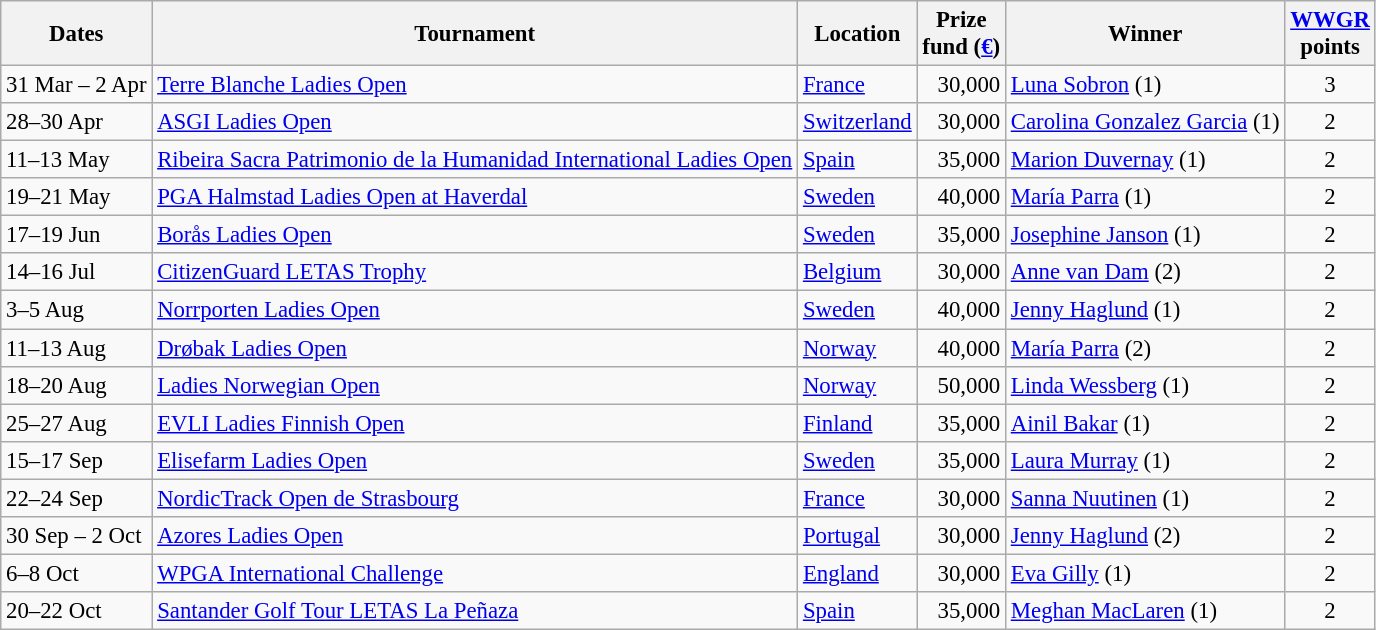<table class="wikitable sortable" style="font-size:95%;">
<tr>
<th>Dates</th>
<th>Tournament</th>
<th>Location</th>
<th>Prize<br>fund (<a href='#'>€</a>)</th>
<th>Winner</th>
<th><a href='#'>WWGR</a><br>points</th>
</tr>
<tr>
<td>31 Mar – 2 Apr</td>
<td><a href='#'>Terre Blanche Ladies Open</a></td>
<td><a href='#'>France</a></td>
<td align=right>30,000</td>
<td> <a href='#'>Luna Sobron</a> (1)</td>
<td align=center>3</td>
</tr>
<tr>
<td>28–30 Apr</td>
<td><a href='#'>ASGI Ladies Open</a></td>
<td><a href='#'>Switzerland</a></td>
<td align=right>30,000</td>
<td> <a href='#'>Carolina Gonzalez Garcia</a> (1)</td>
<td align=center>2</td>
</tr>
<tr>
<td>11–13 May</td>
<td><a href='#'>Ribeira Sacra Patrimonio de la Humanidad International Ladies Open</a></td>
<td><a href='#'>Spain</a></td>
<td align=right>35,000</td>
<td> <a href='#'>Marion Duvernay</a> (1)</td>
<td align=center>2</td>
</tr>
<tr>
<td>19–21 May</td>
<td><a href='#'>PGA Halmstad Ladies Open at Haverdal</a></td>
<td><a href='#'>Sweden</a></td>
<td align=right>40,000</td>
<td> <a href='#'>María Parra</a> (1)</td>
<td align=center>2</td>
</tr>
<tr>
<td>17–19 Jun</td>
<td><a href='#'>Borås Ladies Open</a></td>
<td><a href='#'>Sweden</a></td>
<td align=right>35,000</td>
<td> <a href='#'>Josephine Janson</a> (1)</td>
<td align=center>2</td>
</tr>
<tr>
<td>14–16 Jul</td>
<td><a href='#'>CitizenGuard LETAS Trophy</a></td>
<td><a href='#'>Belgium</a></td>
<td align=right>30,000</td>
<td> <a href='#'>Anne van Dam</a> (2)</td>
<td align=center>2</td>
</tr>
<tr>
<td>3–5 Aug</td>
<td><a href='#'>Norrporten Ladies Open</a></td>
<td><a href='#'>Sweden</a></td>
<td align=right>40,000</td>
<td> <a href='#'>Jenny Haglund</a> (1)</td>
<td align=center>2</td>
</tr>
<tr>
<td>11–13 Aug</td>
<td><a href='#'>Drøbak Ladies Open</a></td>
<td><a href='#'>Norway</a></td>
<td align=right>40,000</td>
<td> <a href='#'>María Parra</a> (2)</td>
<td align=center>2</td>
</tr>
<tr>
<td>18–20 Aug</td>
<td><a href='#'>Ladies Norwegian Open</a></td>
<td><a href='#'>Norway</a></td>
<td align=right>50,000</td>
<td> <a href='#'>Linda Wessberg</a> (1)</td>
<td align=center>2</td>
</tr>
<tr>
<td>25–27 Aug</td>
<td><a href='#'>EVLI Ladies Finnish Open</a></td>
<td><a href='#'>Finland</a></td>
<td align=right>35,000</td>
<td> <a href='#'>Ainil Bakar</a> (1)</td>
<td align=center>2</td>
</tr>
<tr>
<td>15–17 Sep</td>
<td><a href='#'>Elisefarm Ladies Open</a></td>
<td><a href='#'>Sweden</a></td>
<td align=right>35,000</td>
<td> <a href='#'>Laura Murray</a> (1)</td>
<td align=center>2</td>
</tr>
<tr>
<td>22–24 Sep</td>
<td><a href='#'>NordicTrack Open de Strasbourg</a></td>
<td><a href='#'>France</a></td>
<td align=right>30,000</td>
<td> <a href='#'>Sanna Nuutinen</a> (1)</td>
<td align=center>2</td>
</tr>
<tr>
<td>30 Sep – 2 Oct</td>
<td><a href='#'>Azores Ladies Open</a></td>
<td><a href='#'>Portugal</a></td>
<td align=right>30,000</td>
<td> <a href='#'>Jenny Haglund</a> (2)</td>
<td align=center>2</td>
</tr>
<tr>
<td>6–8 Oct</td>
<td><a href='#'>WPGA International Challenge</a></td>
<td><a href='#'>England</a></td>
<td align=right>30,000</td>
<td> <a href='#'>Eva Gilly</a> (1)</td>
<td align=center>2</td>
</tr>
<tr>
<td>20–22 Oct</td>
<td><a href='#'>Santander Golf Tour LETAS La Peñaza</a></td>
<td><a href='#'>Spain</a></td>
<td align=right>35,000</td>
<td> <a href='#'>Meghan MacLaren</a> (1)</td>
<td align=center>2</td>
</tr>
</table>
